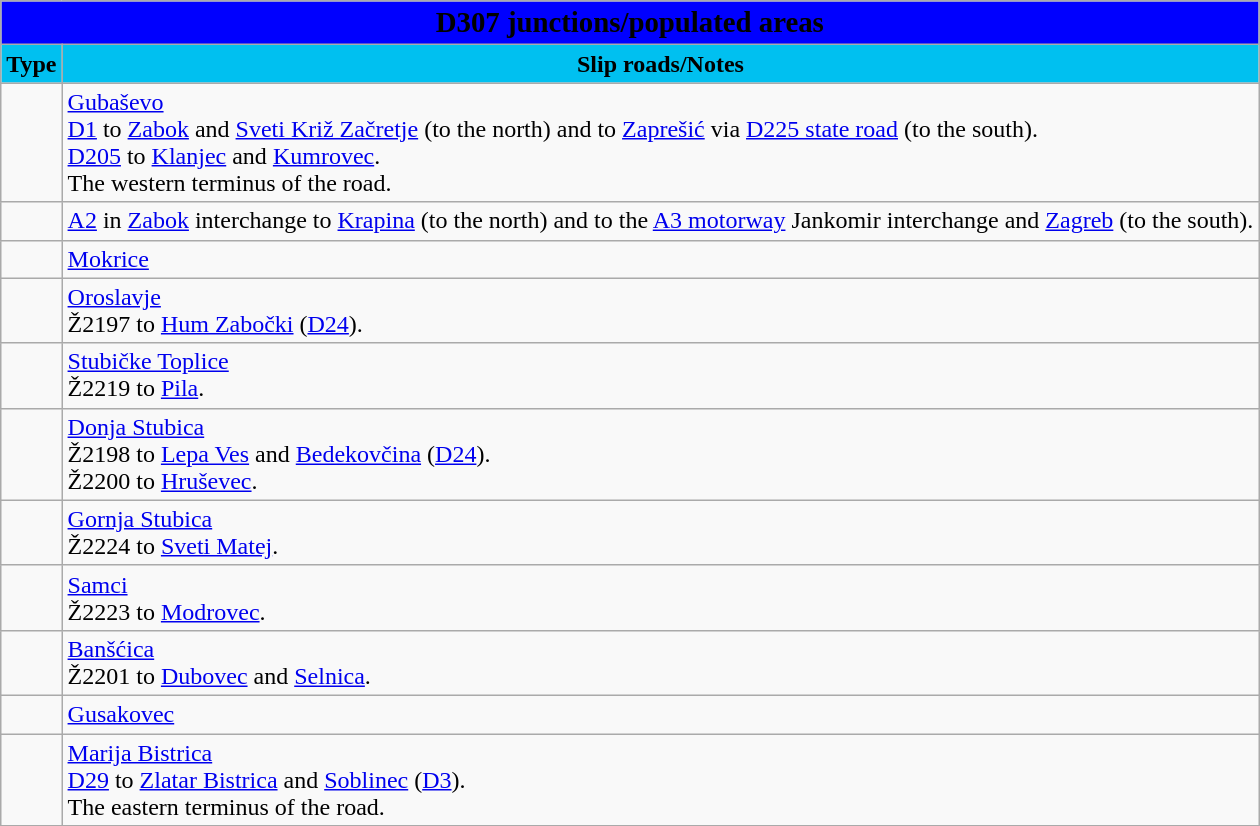<table class="wikitable">
<tr>
<td colspan=2 bgcolor=blue align=center style=margin-top:15><span><big><strong>D307 junctions/populated areas</strong></big></span></td>
</tr>
<tr>
<td align=center bgcolor=00c0f0><strong>Type</strong></td>
<td align=center bgcolor=00c0f0><strong>Slip roads/Notes</strong></td>
</tr>
<tr>
<td></td>
<td><a href='#'>Gubaševo</a><br> <a href='#'>D1</a> to <a href='#'>Zabok</a> and <a href='#'>Sveti Križ Začretje</a> (to the north) and to <a href='#'>Zaprešić</a> via <a href='#'>D225 state road</a> (to the south).<br> <a href='#'>D205</a> to <a href='#'>Klanjec</a> and <a href='#'>Kumrovec</a>.<br>The western terminus of the road.</td>
</tr>
<tr>
<td></td>
<td> <a href='#'>A2</a> in <a href='#'>Zabok</a> interchange to <a href='#'>Krapina</a> (to the north) and to the <a href='#'>A3 motorway</a> Jankomir interchange and <a href='#'>Zagreb</a> (to the south).</td>
</tr>
<tr>
<td></td>
<td><a href='#'>Mokrice</a></td>
</tr>
<tr>
<td></td>
<td><a href='#'>Oroslavje</a><br>Ž2197 to <a href='#'>Hum Zabočki</a> (<a href='#'>D24</a>).</td>
</tr>
<tr>
<td></td>
<td><a href='#'>Stubičke Toplice</a><br>Ž2219 to <a href='#'>Pila</a>.</td>
</tr>
<tr>
<td></td>
<td><a href='#'>Donja Stubica</a><br>Ž2198 to <a href='#'>Lepa Ves</a> and <a href='#'>Bedekovčina</a> (<a href='#'>D24</a>).<br>Ž2200 to <a href='#'>Hruševec</a>.</td>
</tr>
<tr>
<td></td>
<td><a href='#'>Gornja Stubica</a><br>Ž2224 to <a href='#'>Sveti Matej</a>.</td>
</tr>
<tr>
<td></td>
<td><a href='#'>Samci</a><br>Ž2223 to <a href='#'>Modrovec</a>.</td>
</tr>
<tr>
<td></td>
<td><a href='#'>Banšćica</a><br>Ž2201 to <a href='#'>Dubovec</a> and <a href='#'>Selnica</a>.</td>
</tr>
<tr>
<td></td>
<td><a href='#'>Gusakovec</a></td>
</tr>
<tr>
<td></td>
<td><a href='#'>Marija Bistrica</a><br> <a href='#'>D29</a> to <a href='#'>Zlatar Bistrica</a> and <a href='#'>Soblinec</a> (<a href='#'>D3</a>).<br>The eastern terminus of the road.</td>
</tr>
</table>
